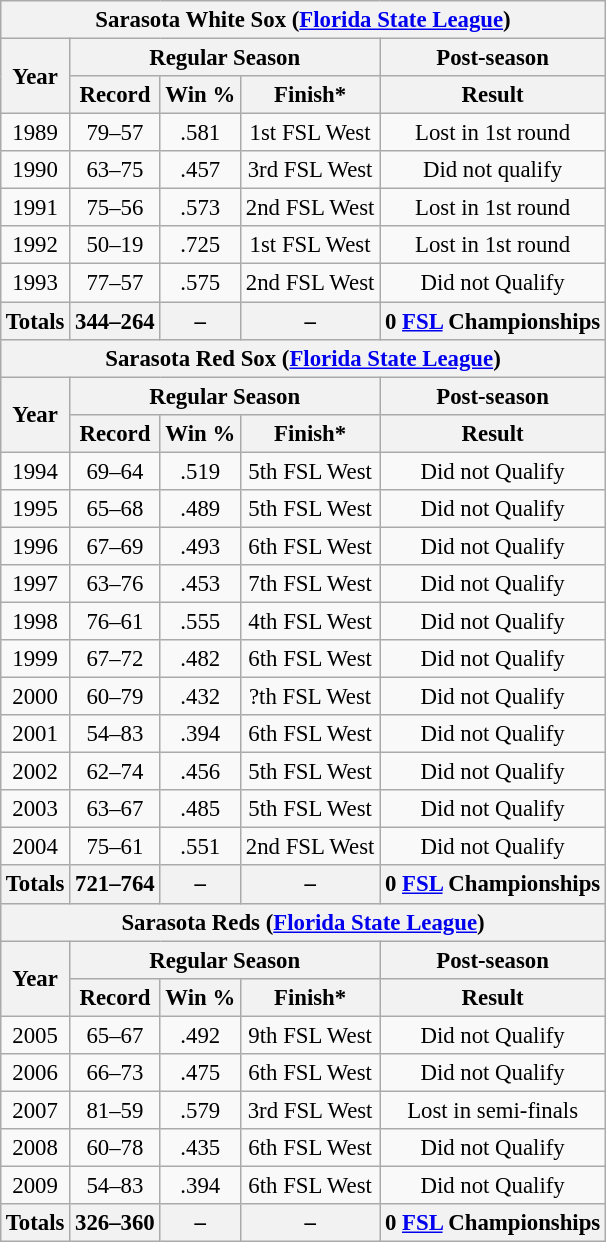<table class="wikitable" style="margin: 1em auto 1em auto; font-size: 95%; text-align:center;">
<tr>
<th colspan=9>Sarasota White Sox (<a href='#'>Florida State League</a>)</th>
</tr>
<tr>
<th rowspan=2>Year</th>
<th colspan=3>Regular Season</th>
<th colspan=1>Post-season</th>
</tr>
<tr>
<th>Record</th>
<th>Win %</th>
<th>Finish*</th>
<th>Result</th>
</tr>
<tr>
<td>1989</td>
<td>79–57</td>
<td>.581</td>
<td>1st FSL West</td>
<td>Lost in 1st round</td>
</tr>
<tr>
<td>1990</td>
<td>63–75</td>
<td>.457</td>
<td>3rd FSL West</td>
<td>Did not qualify</td>
</tr>
<tr>
<td>1991</td>
<td>75–56</td>
<td>.573</td>
<td>2nd FSL West</td>
<td>Lost in 1st round</td>
</tr>
<tr>
<td>1992</td>
<td>50–19</td>
<td>.725</td>
<td>1st FSL West</td>
<td>Lost in 1st round</td>
</tr>
<tr>
<td>1993</td>
<td>77–57</td>
<td>.575</td>
<td>2nd FSL West</td>
<td>Did not Qualify</td>
</tr>
<tr>
<th>Totals</th>
<th>344–264</th>
<th>–</th>
<th>–</th>
<th>0 <a href='#'>FSL</a> Championships</th>
</tr>
<tr>
<th colspan=9>Sarasota Red Sox (<a href='#'>Florida State League</a>)</th>
</tr>
<tr>
<th rowspan=2>Year</th>
<th colspan=3>Regular Season</th>
<th colspan=1>Post-season</th>
</tr>
<tr>
<th>Record</th>
<th>Win %</th>
<th>Finish*</th>
<th>Result</th>
</tr>
<tr>
<td>1994</td>
<td>69–64</td>
<td>.519</td>
<td>5th FSL West</td>
<td>Did not Qualify</td>
</tr>
<tr>
<td>1995</td>
<td>65–68</td>
<td>.489</td>
<td>5th FSL West</td>
<td>Did not Qualify</td>
</tr>
<tr>
<td>1996</td>
<td>67–69</td>
<td>.493</td>
<td>6th FSL West</td>
<td>Did not Qualify</td>
</tr>
<tr>
<td>1997</td>
<td>63–76</td>
<td>.453</td>
<td>7th FSL West</td>
<td>Did not Qualify</td>
</tr>
<tr>
<td>1998</td>
<td>76–61</td>
<td>.555</td>
<td>4th FSL West</td>
<td>Did not Qualify</td>
</tr>
<tr>
<td>1999</td>
<td>67–72</td>
<td>.482</td>
<td>6th FSL West</td>
<td>Did not Qualify</td>
</tr>
<tr>
<td>2000</td>
<td>60–79</td>
<td>.432</td>
<td>?th FSL West</td>
<td>Did not Qualify</td>
</tr>
<tr>
<td>2001</td>
<td>54–83</td>
<td>.394</td>
<td>6th FSL West</td>
<td>Did not Qualify</td>
</tr>
<tr>
<td>2002</td>
<td>62–74</td>
<td>.456</td>
<td>5th FSL West</td>
<td>Did not Qualify</td>
</tr>
<tr>
<td>2003</td>
<td>63–67</td>
<td>.485</td>
<td>5th FSL West</td>
<td>Did not Qualify</td>
</tr>
<tr>
<td>2004</td>
<td>75–61</td>
<td>.551</td>
<td>2nd FSL West</td>
<td>Did not Qualify</td>
</tr>
<tr>
<th>Totals</th>
<th>721–764</th>
<th>–</th>
<th>–</th>
<th>0 <a href='#'>FSL</a> Championships</th>
</tr>
<tr>
<th colspan=9>Sarasota Reds (<a href='#'>Florida State League</a>)</th>
</tr>
<tr>
<th rowspan=2>Year</th>
<th colspan=3>Regular Season</th>
<th colspan=1>Post-season</th>
</tr>
<tr>
<th>Record</th>
<th>Win %</th>
<th>Finish*</th>
<th>Result</th>
</tr>
<tr>
<td>2005</td>
<td>65–67</td>
<td>.492</td>
<td>9th FSL West</td>
<td>Did not Qualify</td>
</tr>
<tr>
<td>2006</td>
<td>66–73</td>
<td>.475</td>
<td>6th FSL West</td>
<td>Did not Qualify</td>
</tr>
<tr>
<td>2007</td>
<td>81–59</td>
<td>.579</td>
<td>3rd FSL West</td>
<td>Lost in semi-finals</td>
</tr>
<tr>
<td>2008</td>
<td>60–78</td>
<td>.435</td>
<td>6th FSL West</td>
<td>Did not Qualify</td>
</tr>
<tr>
<td>2009</td>
<td>54–83</td>
<td>.394</td>
<td>6th FSL West</td>
<td>Did not Qualify</td>
</tr>
<tr>
<th>Totals</th>
<th>326–360</th>
<th>–</th>
<th>–</th>
<th><strong>0 <a href='#'>FSL</a> Championships</strong></th>
</tr>
</table>
